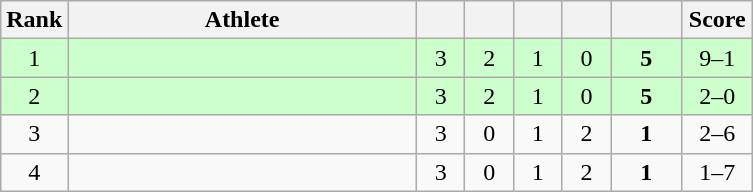<table class="wikitable" style="text-align: center;">
<tr>
<th width=25>Rank</th>
<th width=225>Athlete</th>
<th width=25></th>
<th width=25></th>
<th width=25></th>
<th width=25></th>
<th width=40></th>
<th width=40>Score</th>
</tr>
<tr bgcolor=ccffcc>
<td>1</td>
<td align=left></td>
<td>3</td>
<td>2</td>
<td>1</td>
<td>0</td>
<td><strong>5</strong></td>
<td>9–1</td>
</tr>
<tr bgcolor=ccffcc>
<td>2</td>
<td align=left></td>
<td>3</td>
<td>2</td>
<td>1</td>
<td>0</td>
<td><strong>5</strong></td>
<td>2–0</td>
</tr>
<tr>
<td>3</td>
<td align=left></td>
<td>3</td>
<td>0</td>
<td>1</td>
<td>2</td>
<td><strong>1</strong></td>
<td>2–6</td>
</tr>
<tr>
<td>4</td>
<td align=left></td>
<td>3</td>
<td>0</td>
<td>1</td>
<td>2</td>
<td><strong>1</strong></td>
<td>1–7</td>
</tr>
</table>
